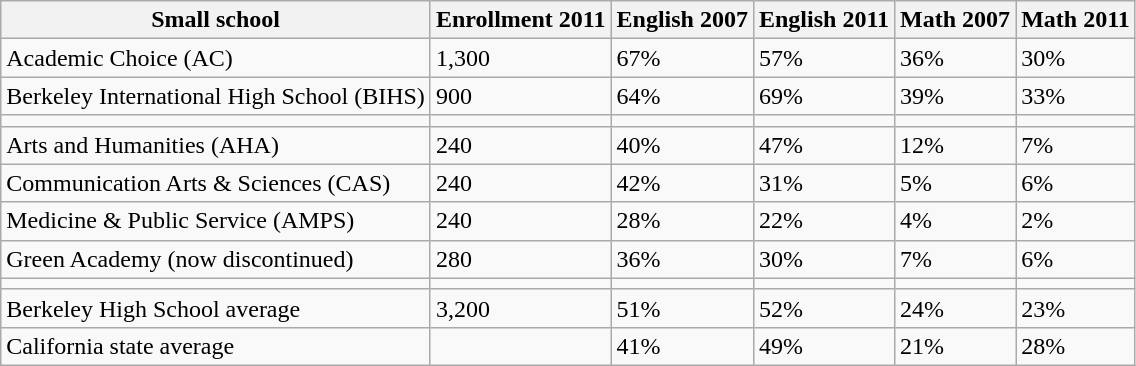<table class="wikitable">
<tr>
<th>Small school</th>
<th>Enrollment 2011</th>
<th>English 2007</th>
<th>English 2011</th>
<th>Math 2007</th>
<th>Math 2011</th>
</tr>
<tr>
<td>Academic Choice (AC)</td>
<td>1,300</td>
<td>67%</td>
<td>57%</td>
<td>36%</td>
<td>30%</td>
</tr>
<tr>
<td>Berkeley International High School (BIHS)</td>
<td>900</td>
<td>64%</td>
<td>69%</td>
<td>39%</td>
<td>33%</td>
</tr>
<tr>
<td></td>
<td></td>
<td></td>
<td></td>
<td></td>
<td></td>
</tr>
<tr>
<td>Arts and Humanities (AHA)</td>
<td>240</td>
<td>40%</td>
<td>47%</td>
<td>12%</td>
<td>7%</td>
</tr>
<tr>
<td>Communication Arts & Sciences (CAS)</td>
<td>240</td>
<td>42%</td>
<td>31%</td>
<td>5%</td>
<td>6%</td>
</tr>
<tr>
<td>Medicine & Public Service (AMPS)</td>
<td>240</td>
<td>28%</td>
<td>22%</td>
<td>4%</td>
<td>2%</td>
</tr>
<tr>
<td>Green Academy (now discontinued)</td>
<td>280</td>
<td>36%</td>
<td>30%</td>
<td>7%</td>
<td>6%</td>
</tr>
<tr>
<td></td>
<td></td>
<td></td>
<td></td>
<td></td>
<td></td>
</tr>
<tr>
<td>Berkeley High School average</td>
<td>3,200</td>
<td>51%</td>
<td>52%</td>
<td>24%</td>
<td>23%</td>
</tr>
<tr>
<td>California state average</td>
<td></td>
<td>41%</td>
<td>49%</td>
<td>21%</td>
<td>28%</td>
</tr>
</table>
